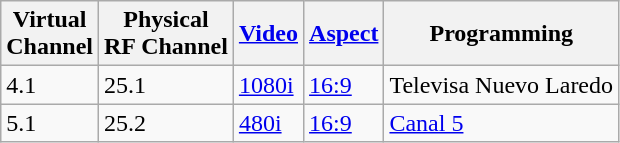<table class="wikitable">
<tr>
<th>Virtual<br>Channel</th>
<th>Physical<br>RF Channel</th>
<th><a href='#'>Video</a></th>
<th><a href='#'>Aspect</a></th>
<th>Programming</th>
</tr>
<tr>
<td>4.1</td>
<td>25.1</td>
<td><a href='#'>1080i</a></td>
<td><a href='#'>16:9</a></td>
<td>Televisa Nuevo Laredo</td>
</tr>
<tr>
<td>5.1</td>
<td>25.2</td>
<td><a href='#'>480i</a></td>
<td><a href='#'>16:9</a></td>
<td><a href='#'>Canal 5</a></td>
</tr>
</table>
